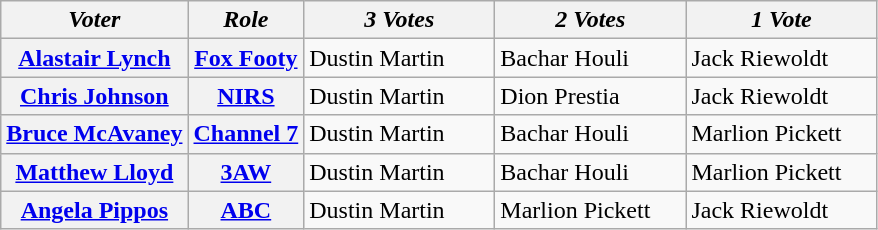<table class="wikitable">
<tr>
<th><em>Voter</em></th>
<th><em>Role</em></th>
<th style="width:120px"><em>3 Votes</em></th>
<th style="width:120px"><em>2 Votes</em></th>
<th style="width:120px"><em>1 Vote</em></th>
</tr>
<tr>
<th><a href='#'>Alastair Lynch</a></th>
<th><a href='#'>Fox Footy</a></th>
<td>Dustin Martin</td>
<td>Bachar Houli</td>
<td>Jack Riewoldt</td>
</tr>
<tr>
<th><a href='#'>Chris Johnson</a></th>
<th><a href='#'>NIRS</a></th>
<td>Dustin Martin</td>
<td>Dion Prestia</td>
<td>Jack Riewoldt</td>
</tr>
<tr>
<th><a href='#'>Bruce McAvaney</a></th>
<th><a href='#'>Channel 7</a></th>
<td>Dustin Martin</td>
<td>Bachar Houli</td>
<td>Marlion Pickett</td>
</tr>
<tr>
<th><a href='#'>Matthew Lloyd</a></th>
<th><a href='#'>3AW</a></th>
<td>Dustin Martin</td>
<td>Bachar Houli</td>
<td>Marlion Pickett</td>
</tr>
<tr>
<th><a href='#'>Angela Pippos</a></th>
<th><a href='#'>ABC</a></th>
<td>Dustin Martin</td>
<td>Marlion Pickett</td>
<td>Jack Riewoldt</td>
</tr>
</table>
